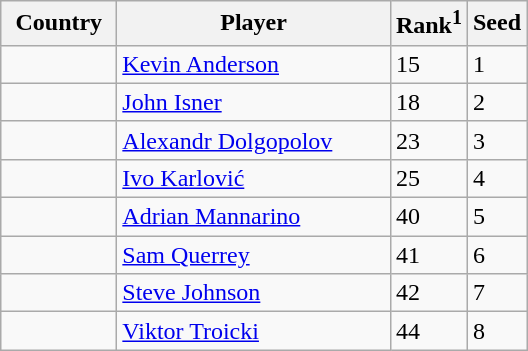<table class="sortable wikitable">
<tr>
<th width=70>Country</th>
<th width=175>Player</th>
<th>Rank<sup>1</sup></th>
<th>Seed</th>
</tr>
<tr>
<td></td>
<td><a href='#'>Kevin Anderson</a></td>
<td>15</td>
<td>1</td>
</tr>
<tr>
<td></td>
<td><a href='#'>John Isner</a></td>
<td>18</td>
<td>2</td>
</tr>
<tr>
<td></td>
<td><a href='#'>Alexandr Dolgopolov</a></td>
<td>23</td>
<td>3</td>
</tr>
<tr>
<td></td>
<td><a href='#'>Ivo Karlović</a></td>
<td>25</td>
<td>4</td>
</tr>
<tr>
<td></td>
<td><a href='#'>Adrian Mannarino</a></td>
<td>40</td>
<td>5</td>
</tr>
<tr>
<td></td>
<td><a href='#'>Sam Querrey</a></td>
<td>41</td>
<td>6</td>
</tr>
<tr>
<td></td>
<td><a href='#'>Steve Johnson</a></td>
<td>42</td>
<td>7</td>
</tr>
<tr>
<td></td>
<td><a href='#'>Viktor Troicki</a></td>
<td>44</td>
<td>8</td>
</tr>
</table>
